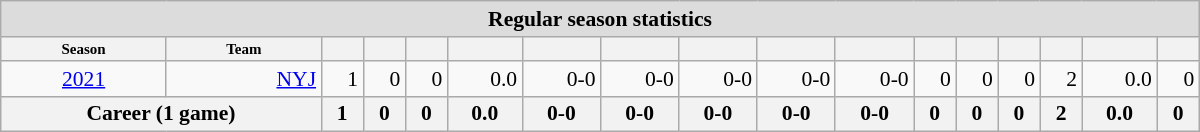<table class="wikitable" style="margin: auto; text-align: right; font-size: 90%; width: 800px;">
<tr>
<th style="background:#DCDCDC;" colspan="17">Regular season statistics</th>
</tr>
<tr style="font-size:x-small;">
<th>Season</th>
<th>Team</th>
<th></th>
<th></th>
<th></th>
<th></th>
<th></th>
<th></th>
<th></th>
<th></th>
<th></th>
<th></th>
<th></th>
<th></th>
<th></th>
<th></th>
<th></th>
</tr>
<tr>
<td style="text-align:center;"><a href='#'>2021</a></td>
<td><a href='#'>NYJ</a></td>
<td>1</td>
<td>0</td>
<td>0</td>
<td>0.0</td>
<td>0-0</td>
<td>0-0</td>
<td>0-0</td>
<td>0-0</td>
<td>0-0</td>
<td>0</td>
<td>0</td>
<td>0</td>
<td>2</td>
<td>0.0</td>
<td>0</td>
</tr>
<tr>
<th colspan="2">Career (1 game)</th>
<th>1</th>
<th>0</th>
<th>0</th>
<th>0.0</th>
<th>0-0</th>
<th>0-0</th>
<th>0-0</th>
<th>0-0</th>
<th>0-0</th>
<th>0</th>
<th>0</th>
<th>0</th>
<th>2</th>
<th>0.0</th>
<th>0</th>
</tr>
</table>
